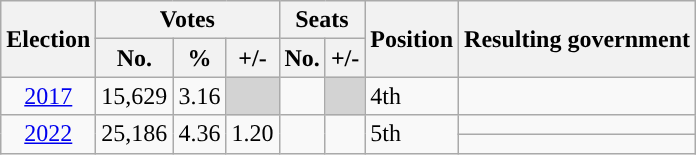<table class="wikitable">
<tr>
<th rowspan="2" style="background-color:">Election</th>
<th colspan="3" style="background-color:">Votes</th>
<th colspan="2" style="background-color:">Seats</th>
<th rowspan="2" style="background-color:">Position</th>
<th rowspan="2" style="background-color:">Resulting government</th>
</tr>
<tr>
<th style="background-color:">No.</th>
<th style="background-color:">%</th>
<th style="background-color:">+/-</th>
<th style="background-color:">No.</th>
<th style="background-color:">+/-</th>
</tr>
<tr>
<td style="text-align: center;"><a href='#'>2017</a></td>
<td>15,629</td>
<td>3.16</td>
<td bgcolor="lightgray"></td>
<td></td>
<td bgcolor="lightgray"></td>
<td>4th</td>
<td></td>
</tr>
<tr>
<td rowspan="2" style="text-align: center;"><a href='#'>2022</a></td>
<td rowspan="2">25,186</td>
<td rowspan="2">4.36</td>
<td rowspan="2"> 1.20</td>
<td rowspan="2"></td>
<td rowspan="2"></td>
<td rowspan="2"> 5th</td>
<td></td>
</tr>
<tr>
<td></td>
</tr>
</table>
